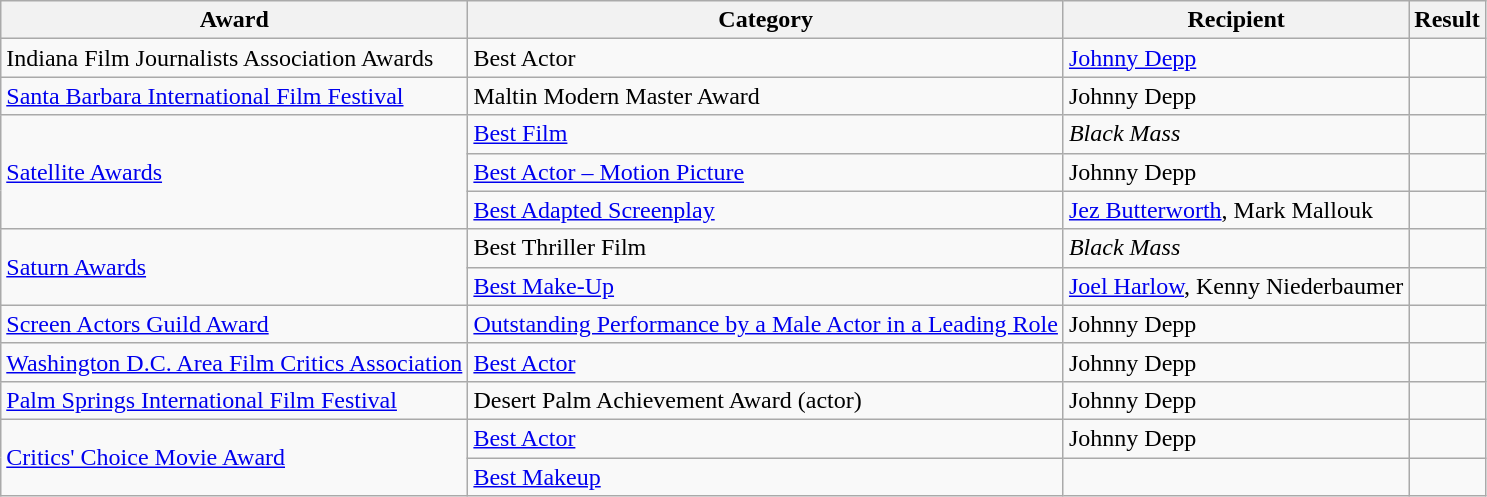<table class="wikitable sortable">
<tr>
<th>Award</th>
<th>Category</th>
<th>Recipient</th>
<th>Result</th>
</tr>
<tr>
<td>Indiana Film Journalists Association Awards</td>
<td>Best Actor</td>
<td><a href='#'>Johnny Depp</a></td>
<td></td>
</tr>
<tr>
<td><a href='#'>Santa Barbara International Film Festival</a></td>
<td>Maltin Modern Master Award</td>
<td>Johnny Depp</td>
<td></td>
</tr>
<tr>
<td rowspan="3"><a href='#'>Satellite Awards</a></td>
<td><a href='#'>Best Film</a></td>
<td><em>Black Mass</em></td>
<td></td>
</tr>
<tr>
<td><a href='#'>Best Actor – Motion Picture</a></td>
<td>Johnny Depp</td>
<td></td>
</tr>
<tr>
<td><a href='#'>Best Adapted Screenplay</a></td>
<td><a href='#'>Jez Butterworth</a>, Mark Mallouk</td>
<td></td>
</tr>
<tr>
<td rowspan="2"><a href='#'>Saturn Awards</a></td>
<td>Best Thriller Film</td>
<td><em>Black Mass</em></td>
<td></td>
</tr>
<tr>
<td><a href='#'>Best Make-Up</a></td>
<td><a href='#'>Joel Harlow</a>, Kenny Niederbaumer</td>
<td></td>
</tr>
<tr>
<td><a href='#'>Screen Actors Guild Award</a></td>
<td><a href='#'>Outstanding Performance by a Male Actor in a Leading Role</a></td>
<td>Johnny Depp</td>
<td></td>
</tr>
<tr>
<td><a href='#'>Washington D.C. Area Film Critics Association</a></td>
<td><a href='#'>Best Actor</a></td>
<td>Johnny Depp</td>
<td></td>
</tr>
<tr>
<td><a href='#'>Palm Springs International Film Festival</a></td>
<td>Desert Palm Achievement Award (actor)</td>
<td>Johnny Depp</td>
<td></td>
</tr>
<tr>
<td rowspan="2"><a href='#'>Critics' Choice Movie Award</a></td>
<td><a href='#'>Best Actor</a></td>
<td>Johnny Depp</td>
<td></td>
</tr>
<tr>
<td><a href='#'>Best Makeup</a></td>
<td></td>
<td></td>
</tr>
</table>
